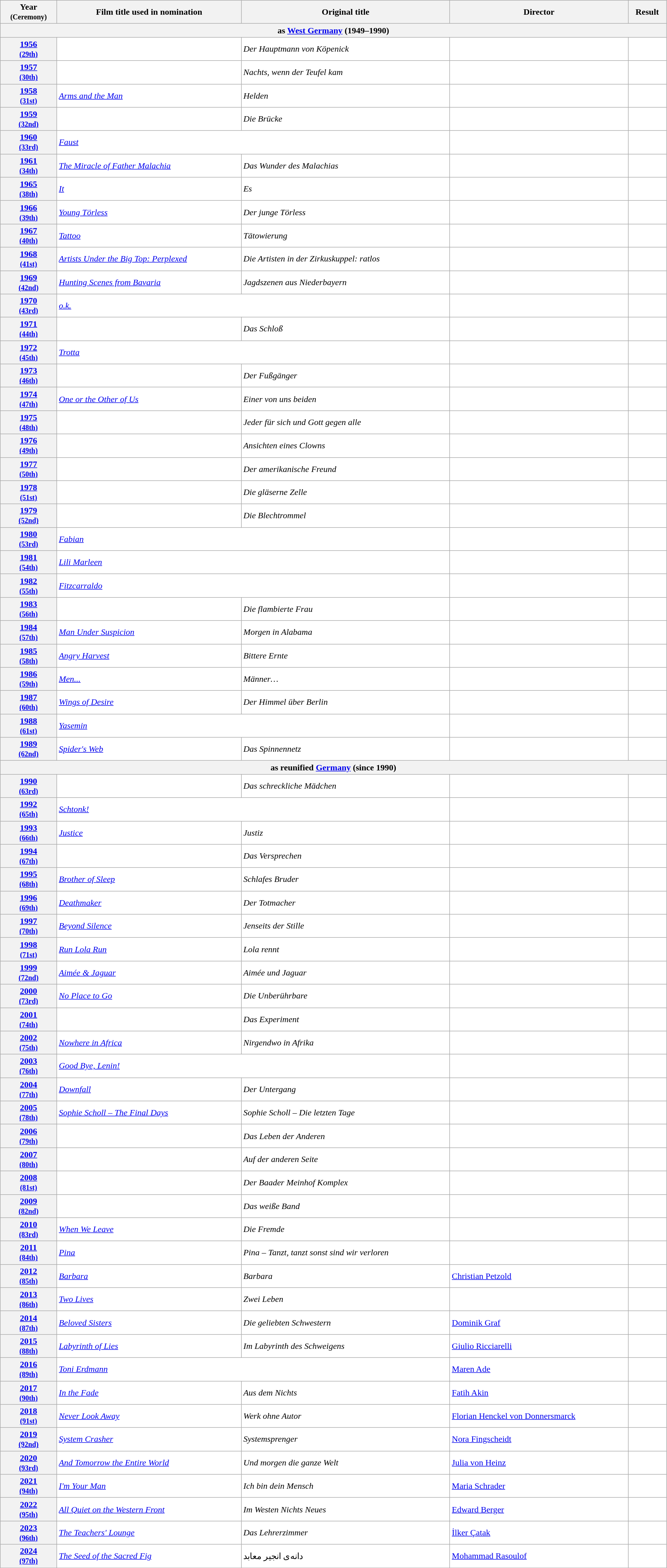<table class="wikitable" width="98%" style="background:#ffffff;">
<tr>
<th>Year<br><small>(Ceremony)</small></th>
<th>Film title used in nomination</th>
<th>Original title</th>
<th>Director</th>
<th>Result</th>
</tr>
<tr>
<th colspan="5">as <a href='#'>West Germany</a> (1949–1990)</th>
</tr>
<tr>
<th align="center"><a href='#'>1956</a><br><small><a href='#'>(29th)</a></small></th>
<td></td>
<td><em>Der Hauptmann von Köpenick</em></td>
<td></td>
<td></td>
</tr>
<tr>
<th align="center"><a href='#'>1957</a><br><small><a href='#'>(30th)</a></small></th>
<td></td>
<td><em>Nachts, wenn der Teufel kam</em></td>
<td></td>
<td></td>
</tr>
<tr>
<th align="center"><a href='#'>1958</a><br><small><a href='#'>(31st)</a></small></th>
<td><em><a href='#'>Arms and the Man</a></em></td>
<td><em>Helden</em></td>
<td></td>
<td></td>
</tr>
<tr>
<th align="center"><a href='#'>1959</a><br><small><a href='#'>(32nd)</a></small></th>
<td></td>
<td><em>Die Brücke</em></td>
<td></td>
<td></td>
</tr>
<tr>
<th align="center"><a href='#'>1960</a><br><small><a href='#'>(33rd)</a></small></th>
<td colspan="2"><em><a href='#'>Faust</a></em></td>
<td></td>
<td></td>
</tr>
<tr>
<th align="center"><a href='#'>1961</a><br><small><a href='#'>(34th)</a></small></th>
<td><em><a href='#'>The Miracle of Father Malachia</a></em></td>
<td><em>Das Wunder des Malachias</em></td>
<td></td>
<td></td>
</tr>
<tr>
<th align="center"><a href='#'>1965</a><br><small><a href='#'>(38th)</a></small></th>
<td><em><a href='#'>It</a></em></td>
<td><em>Es</em></td>
<td></td>
<td></td>
</tr>
<tr>
<th align="center"><a href='#'>1966</a><br><small><a href='#'>(39th)</a></small></th>
<td><em><a href='#'>Young Törless</a></em></td>
<td><em>Der junge Törless</em></td>
<td></td>
<td></td>
</tr>
<tr>
<th align="center"><a href='#'>1967</a><br><small><a href='#'>(40th)</a></small></th>
<td><em><a href='#'>Tattoo</a></em></td>
<td><em>Tätowierung</em></td>
<td></td>
<td></td>
</tr>
<tr>
<th align="center"><a href='#'>1968</a><br><small><a href='#'>(41st)</a></small></th>
<td><em><a href='#'>Artists Under the Big Top: Perplexed</a></em></td>
<td><em>Die Artisten in der Zirkuskuppel: ratlos</em></td>
<td></td>
<td></td>
</tr>
<tr>
<th align="center"><a href='#'>1969</a><br><small><a href='#'>(42nd)</a></small></th>
<td><em><a href='#'>Hunting Scenes from Bavaria</a></em></td>
<td><em>Jagdszenen aus Niederbayern</em></td>
<td></td>
<td></td>
</tr>
<tr>
<th align="center"><a href='#'>1970</a><br><small><a href='#'>(43rd)</a></small></th>
<td colspan="2"><em><a href='#'>o.k.</a></em></td>
<td></td>
<td></td>
</tr>
<tr>
<th align="center"><a href='#'>1971</a><br><small><a href='#'>(44th)</a></small></th>
<td></td>
<td><em>Das Schloß</em></td>
<td></td>
<td></td>
</tr>
<tr>
<th align="center"><a href='#'>1972</a><br><small><a href='#'>(45th)</a></small></th>
<td colspan="2"><em><a href='#'>Trotta</a></em></td>
<td></td>
<td></td>
</tr>
<tr>
<th align="center"><a href='#'>1973</a><br><small><a href='#'>(46th)</a></small></th>
<td></td>
<td><em>Der Fußgänger</em></td>
<td></td>
<td></td>
</tr>
<tr>
<th align="center"><a href='#'>1974</a><br><small><a href='#'>(47th)</a></small></th>
<td><em><a href='#'>One or the Other of Us</a></em></td>
<td><em>Einer von uns beiden</em></td>
<td></td>
<td></td>
</tr>
<tr>
<th align="center"><a href='#'>1975</a><br><small><a href='#'>(48th)</a></small></th>
<td></td>
<td><em>Jeder für sich und Gott gegen alle</em></td>
<td></td>
<td></td>
</tr>
<tr>
<th align="center"><a href='#'>1976</a><br><small><a href='#'>(49th)</a></small></th>
<td></td>
<td><em>Ansichten eines Clowns</em></td>
<td></td>
<td></td>
</tr>
<tr>
<th align="center"><a href='#'>1977</a><br><small><a href='#'>(50th)</a></small></th>
<td></td>
<td><em>Der amerikanische Freund</em></td>
<td></td>
<td></td>
</tr>
<tr>
<th align="center"><a href='#'>1978</a><br><small><a href='#'>(51st)</a></small></th>
<td></td>
<td><em>Die gläserne Zelle</em></td>
<td></td>
<td></td>
</tr>
<tr>
<th align="center"><a href='#'>1979</a><br><small><a href='#'>(52nd)</a></small></th>
<td></td>
<td><em>Die Blechtrommel</em></td>
<td></td>
<td></td>
</tr>
<tr>
<th align="center"><a href='#'>1980</a><br><small><a href='#'>(53rd)</a></small></th>
<td colspan="2"><em><a href='#'>Fabian</a></em></td>
<td></td>
<td></td>
</tr>
<tr>
<th align="center"><a href='#'>1981</a><br><small><a href='#'>(54th)</a></small></th>
<td colspan="2"><em><a href='#'>Lili Marleen</a></em></td>
<td></td>
<td></td>
</tr>
<tr>
<th align="center"><a href='#'>1982</a><br><small><a href='#'>(55th)</a></small></th>
<td colspan="2"><em><a href='#'>Fitzcarraldo</a></em></td>
<td></td>
<td></td>
</tr>
<tr>
<th align="center"><a href='#'>1983</a><br><small><a href='#'>(56th)</a></small></th>
<td></td>
<td><em>Die flambierte Frau</em></td>
<td></td>
<td></td>
</tr>
<tr>
<th align="center"><a href='#'>1984</a><br><small><a href='#'>(57th)</a></small></th>
<td><em><a href='#'>Man Under Suspicion</a></em></td>
<td><em>Morgen in Alabama</em></td>
<td></td>
<td></td>
</tr>
<tr>
<th align="center"><a href='#'>1985</a><br><small><a href='#'>(58th)</a></small></th>
<td><em><a href='#'>Angry Harvest</a></em></td>
<td><em>Bittere Ernte</em></td>
<td></td>
<td></td>
</tr>
<tr>
<th align="center"><a href='#'>1986</a><br><small><a href='#'>(59th)</a></small></th>
<td><em><a href='#'>Men...</a></em></td>
<td><em>Männer…</em></td>
<td></td>
<td></td>
</tr>
<tr>
<th align="center"><a href='#'>1987</a><br><small><a href='#'>(60th)</a></small></th>
<td><em><a href='#'>Wings of Desire</a></em></td>
<td><em>Der Himmel über Berlin</em></td>
<td></td>
<td></td>
</tr>
<tr>
<th align="center"><a href='#'>1988</a><br><small><a href='#'>(61st)</a></small></th>
<td colspan="2"><em><a href='#'>Yasemin</a></em></td>
<td></td>
<td></td>
</tr>
<tr>
<th align="center"><a href='#'>1989</a><br><small><a href='#'>(62nd)</a></small></th>
<td><em><a href='#'>Spider's Web</a></em></td>
<td><em>Das Spinnennetz</em></td>
<td></td>
<td></td>
</tr>
<tr>
<th colspan="5">as reunified <a href='#'>Germany</a> (since 1990)</th>
</tr>
<tr>
<th align="center"><a href='#'>1990</a><br><small><a href='#'>(63rd)</a></small></th>
<td></td>
<td><em>Das schreckliche Mädchen</em></td>
<td></td>
<td></td>
</tr>
<tr>
<th align="center"><a href='#'>1992</a><br><small><a href='#'>(65th)</a></small></th>
<td colspan="2"><em><a href='#'>Schtonk!</a></em></td>
<td></td>
<td></td>
</tr>
<tr>
<th align="center"><a href='#'>1993</a><br><small><a href='#'>(66th)</a></small></th>
<td><em><a href='#'>Justice</a></em></td>
<td><em>Justiz</em></td>
<td></td>
<td></td>
</tr>
<tr>
<th align="center"><a href='#'>1994</a><br><small><a href='#'>(67th)</a></small></th>
<td></td>
<td><em>Das Versprechen</em></td>
<td></td>
<td></td>
</tr>
<tr>
<th align="center"><a href='#'>1995</a><br><small><a href='#'>(68th)</a></small></th>
<td><em><a href='#'>Brother of Sleep</a></em></td>
<td><em>Schlafes Bruder</em></td>
<td></td>
<td></td>
</tr>
<tr>
<th align="center"><a href='#'>1996</a><br><small><a href='#'>(69th)</a></small></th>
<td><em><a href='#'>Deathmaker</a></em></td>
<td><em>Der Totmacher</em></td>
<td></td>
<td></td>
</tr>
<tr>
<th align="center"><a href='#'>1997</a><br><small><a href='#'>(70th)</a></small></th>
<td><em><a href='#'>Beyond Silence</a></em></td>
<td><em>Jenseits der Stille</em></td>
<td></td>
<td></td>
</tr>
<tr>
<th align="center"><a href='#'>1998</a><br><small><a href='#'>(71st)</a></small></th>
<td><em><a href='#'>Run Lola Run</a></em></td>
<td><em>Lola rennt</em></td>
<td></td>
<td></td>
</tr>
<tr>
<th align="center"><a href='#'>1999</a><br><small><a href='#'>(72nd)</a></small></th>
<td><em><a href='#'>Aimée & Jaguar</a></em></td>
<td><em>Aimée und Jaguar</em></td>
<td></td>
<td></td>
</tr>
<tr>
<th align="center"><a href='#'>2000</a><br><small><a href='#'>(73rd)</a></small></th>
<td><em><a href='#'>No Place to Go</a></em></td>
<td><em>Die Unberührbare</em></td>
<td></td>
<td></td>
</tr>
<tr>
<th align="center"><a href='#'>2001</a><br><small><a href='#'>(74th)</a></small></th>
<td></td>
<td><em>Das Experiment</em></td>
<td></td>
<td></td>
</tr>
<tr>
<th align="center"><a href='#'>2002</a><br><small><a href='#'>(75th)</a></small></th>
<td><em><a href='#'>Nowhere in Africa</a></em></td>
<td><em>Nirgendwo in Afrika</em></td>
<td></td>
<td></td>
</tr>
<tr>
<th align="center"><a href='#'>2003</a><br><small><a href='#'>(76th)</a></small></th>
<td colspan="2"><em><a href='#'>Good Bye, Lenin!</a></em></td>
<td></td>
<td></td>
</tr>
<tr>
<th align="center"><a href='#'>2004</a><br><small><a href='#'>(77th)</a></small></th>
<td><em><a href='#'>Downfall</a></em></td>
<td><em>Der Untergang</em></td>
<td></td>
<td></td>
</tr>
<tr>
<th align="center"><a href='#'>2005</a><br><small><a href='#'>(78th)</a></small></th>
<td><em><a href='#'>Sophie Scholl – The Final Days</a></em></td>
<td><em>Sophie Scholl – Die letzten Tage</em></td>
<td></td>
<td></td>
</tr>
<tr>
<th align="center"><a href='#'>2006</a><br><small><a href='#'>(79th)</a></small></th>
<td></td>
<td><em>Das Leben der Anderen</em></td>
<td></td>
<td></td>
</tr>
<tr>
<th align="center"><a href='#'>2007</a><br><small><a href='#'>(80th)</a></small></th>
<td></td>
<td><em>Auf der anderen Seite</em></td>
<td></td>
<td></td>
</tr>
<tr>
<th align="center"><a href='#'>2008</a><br><small><a href='#'>(81st)</a></small></th>
<td></td>
<td><em>Der Baader Meinhof Komplex</em></td>
<td></td>
<td></td>
</tr>
<tr>
<th align="center"><a href='#'>2009</a><br><small><a href='#'>(82nd)</a></small></th>
<td></td>
<td><em>Das weiße Band</em></td>
<td></td>
<td></td>
</tr>
<tr>
<th align="center"><a href='#'>2010</a><br><small><a href='#'>(83rd)</a></small></th>
<td><em><a href='#'>When We Leave</a></em></td>
<td><em>Die Fremde</em></td>
<td></td>
<td></td>
</tr>
<tr>
<th align="center"><a href='#'>2011</a><br><small><a href='#'>(84th)</a></small></th>
<td><em><a href='#'>Pina</a></em></td>
<td><em>Pina – Tanzt, tanzt sonst sind wir verloren</em></td>
<td></td>
<td></td>
</tr>
<tr>
<th align="center"><a href='#'>2012</a><br><small><a href='#'>(85th)</a></small></th>
<td><em><a href='#'>Barbara</a></em></td>
<td><em>Barbara</em></td>
<td><a href='#'>Christian Petzold</a></td>
<td></td>
</tr>
<tr>
<th align="center"><a href='#'>2013</a><br><small><a href='#'>(86th)</a></small></th>
<td><em><a href='#'>Two Lives</a></em></td>
<td><em>Zwei Leben</em></td>
<td></td>
<td></td>
</tr>
<tr>
<th align="center"><a href='#'>2014</a><br><small><a href='#'>(87th)</a></small></th>
<td><em><a href='#'>Beloved Sisters</a></em></td>
<td><em>Die geliebten Schwestern</em></td>
<td><a href='#'>Dominik Graf</a></td>
<td></td>
</tr>
<tr>
<th align="center"><a href='#'>2015</a><br><small><a href='#'>(88th)</a></small></th>
<td><em><a href='#'>Labyrinth of Lies</a></em></td>
<td><em>Im Labyrinth des Schweigens</em></td>
<td><a href='#'>Giulio Ricciarelli</a></td>
<td></td>
</tr>
<tr>
<th align="center"><a href='#'>2016</a><br><small><a href='#'>(89th)</a></small></th>
<td colspan="2"><em><a href='#'>Toni Erdmann</a></em></td>
<td><a href='#'>Maren Ade</a></td>
<td></td>
</tr>
<tr>
<th align="center"><a href='#'>2017</a><br><small><a href='#'>(90th)</a></small></th>
<td><em><a href='#'>In the Fade</a></em></td>
<td><em>Aus dem Nichts</em></td>
<td><a href='#'>Fatih Akin</a></td>
<td></td>
</tr>
<tr>
<th align="center"><a href='#'>2018</a><br><small><a href='#'>(91st)</a></small></th>
<td><em><a href='#'>Never Look Away</a></em></td>
<td><em>Werk ohne Autor</em></td>
<td><a href='#'>Florian Henckel von Donnersmarck</a></td>
<td></td>
</tr>
<tr>
<th align="center"><a href='#'>2019</a><br><small><a href='#'>(92nd)</a></small></th>
<td><em><a href='#'>System Crasher</a></em></td>
<td><em>Systemsprenger</em></td>
<td><a href='#'>Nora Fingscheidt</a></td>
<td></td>
</tr>
<tr>
<th align="center"><a href='#'>2020</a><br><small><a href='#'>(93rd)</a></small></th>
<td><em><a href='#'>And Tomorrow the Entire World</a></em></td>
<td><em>Und morgen die ganze Welt</em></td>
<td><a href='#'>Julia von Heinz</a></td>
<td></td>
</tr>
<tr>
<th align="center"><a href='#'>2021</a><br><small><a href='#'>(94th)</a></small></th>
<td><em><a href='#'>I'm Your Man</a></em></td>
<td><em>Ich bin dein Mensch</em></td>
<td><a href='#'>Maria Schrader</a></td>
<td></td>
</tr>
<tr>
<th align="center"><a href='#'>2022</a><br><small><a href='#'>(95th)</a></small></th>
<td><em><a href='#'>All Quiet on the Western Front</a></em></td>
<td><em>Im Westen Nichts Neues</em></td>
<td><a href='#'>Edward Berger</a></td>
<td></td>
</tr>
<tr>
<th align="center"><a href='#'>2023</a><br><small><a href='#'>(96th)</a></small></th>
<td><em><a href='#'>The Teachers' Lounge</a></em></td>
<td><em>Das Lehrerzimmer</em></td>
<td><a href='#'>İlker Çatak</a></td>
<td></td>
</tr>
<tr>
<th align="center"><a href='#'>2024</a><br><small><a href='#'>(97th)</a></small></th>
<td><em><a href='#'>The Seed of the Sacred Fig</a></em></td>
<td>دانه‌ی انجیر معابد</td>
<td><a href='#'>Mohammad Rasoulof</a></td>
<td></td>
</tr>
</table>
